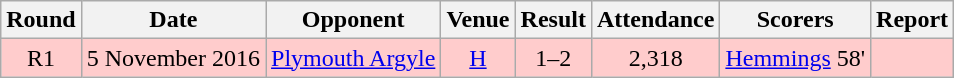<table class="wikitable" style="font-size:100%; text-align:center">
<tr>
<th>Round</th>
<th>Date</th>
<th>Opponent</th>
<th>Venue</th>
<th>Result</th>
<th>Attendance</th>
<th>Scorers</th>
<th>Report</th>
</tr>
<tr bgcolor= #FFCCCC>
<td>R1</td>
<td>5 November 2016</td>
<td><a href='#'>Plymouth Argyle</a></td>
<td><a href='#'>H</a></td>
<td>1–2</td>
<td>2,318</td>
<td><a href='#'>Hemmings</a> 58'</td>
<td></td>
</tr>
</table>
